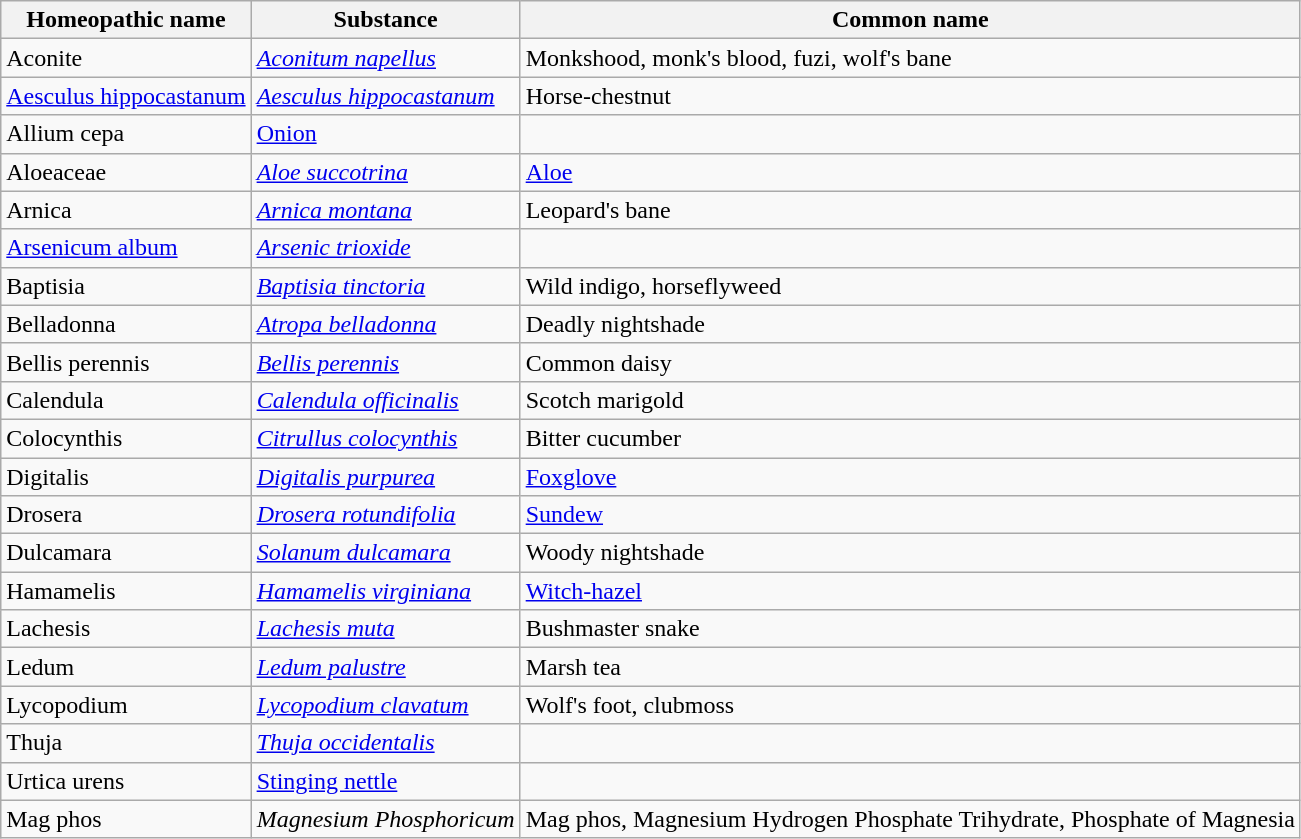<table class="wikitable">
<tr>
<th>Homeopathic name</th>
<th>Substance</th>
<th>Common name</th>
</tr>
<tr>
<td>Aconite</td>
<td><em><a href='#'>Aconitum napellus</a></em></td>
<td>Monkshood, monk's blood, fuzi, wolf's bane</td>
</tr>
<tr>
<td><a href='#'>Aesculus hippocastanum</a></td>
<td><em><a href='#'>Aesculus hippocastanum</a></em></td>
<td>Horse-chestnut</td>
</tr>
<tr>
<td>Allium cepa</td>
<td><a href='#'>Onion</a></td>
<td></td>
</tr>
<tr>
<td>Aloeaceae</td>
<td><em><a href='#'>Aloe succotrina</a></em></td>
<td><a href='#'>Aloe</a></td>
</tr>
<tr>
<td>Arnica</td>
<td><em><a href='#'>Arnica montana</a></em></td>
<td>Leopard's bane</td>
</tr>
<tr>
<td><a href='#'>Arsenicum album</a></td>
<td><em><a href='#'>Arsenic trioxide</a></em></td>
<td></td>
</tr>
<tr>
<td>Baptisia</td>
<td><em><a href='#'>Baptisia tinctoria</a></em></td>
<td>Wild indigo, horseflyweed</td>
</tr>
<tr>
<td>Belladonna</td>
<td><em><a href='#'>Atropa belladonna</a></em></td>
<td>Deadly nightshade</td>
</tr>
<tr>
<td>Bellis perennis</td>
<td><em><a href='#'>Bellis perennis</a></em></td>
<td>Common daisy</td>
</tr>
<tr>
<td>Calendula</td>
<td><em><a href='#'>Calendula officinalis</a></em></td>
<td>Scotch marigold</td>
</tr>
<tr>
<td>Colocynthis</td>
<td><em><a href='#'>Citrullus colocynthis</a></em></td>
<td>Bitter cucumber</td>
</tr>
<tr>
<td>Digitalis</td>
<td><em><a href='#'>Digitalis purpurea</a></em></td>
<td><a href='#'>Foxglove</a></td>
</tr>
<tr>
<td>Drosera</td>
<td><em><a href='#'>Drosera rotundifolia</a></em></td>
<td><a href='#'>Sundew</a></td>
</tr>
<tr>
<td>Dulcamara</td>
<td><em><a href='#'>Solanum dulcamara</a></em></td>
<td>Woody nightshade</td>
</tr>
<tr>
<td>Hamamelis</td>
<td><em><a href='#'>Hamamelis virginiana</a></em></td>
<td><a href='#'>Witch-hazel</a></td>
</tr>
<tr>
<td>Lachesis</td>
<td><em><a href='#'>Lachesis muta</a></em></td>
<td>Bushmaster snake</td>
</tr>
<tr>
<td>Ledum</td>
<td><em><a href='#'>Ledum palustre</a></em></td>
<td>Marsh tea</td>
</tr>
<tr>
<td>Lycopodium</td>
<td><em><a href='#'>Lycopodium clavatum</a></em></td>
<td>Wolf's foot, clubmoss</td>
</tr>
<tr>
<td>Thuja</td>
<td><em><a href='#'>Thuja occidentalis</a></em></td>
<td></td>
</tr>
<tr>
<td>Urtica urens</td>
<td><a href='#'>Stinging nettle</a></td>
<td></td>
</tr>
<tr>
<td>Mag phos</td>
<td><em>Magnesium Phosphoricum</em></td>
<td>Mag phos, Magnesium Hydrogen Phosphate Trihydrate, Phosphate of Magnesia</td>
</tr>
</table>
